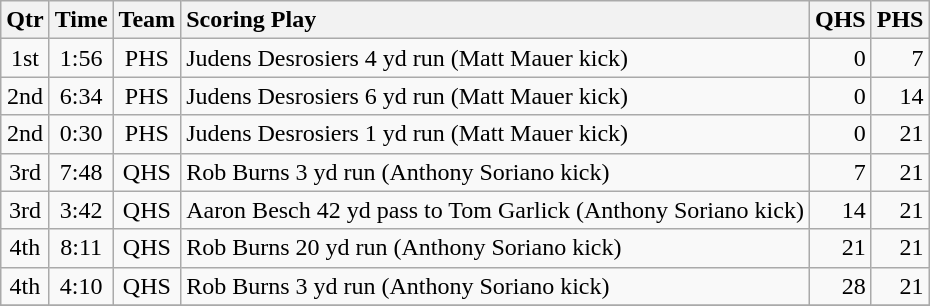<table class="wikitable">
<tr>
<th style="text-align: center;">Qtr</th>
<th style="text-align: center;">Time</th>
<th style="text-align: center;">Team</th>
<th style="text-align: left;">Scoring Play</th>
<th style="text-align: right;">QHS</th>
<th style="text-align: right;">PHS</th>
</tr>
<tr>
<td style="text-align: center;">1st</td>
<td style="text-align: center;">1:56</td>
<td style="text-align: center;">PHS</td>
<td style="text-align: left;">Judens Desrosiers 4 yd run (Matt Mauer kick)</td>
<td style="text-align: right;">0</td>
<td style="text-align: right;">7</td>
</tr>
<tr>
<td style="text-align: center;">2nd</td>
<td style="text-align: center;">6:34</td>
<td style="text-align: center;">PHS</td>
<td style="text-align: left;">Judens Desrosiers 6 yd run (Matt Mauer kick)</td>
<td style="text-align: right;">0</td>
<td style="text-align: right;">14</td>
</tr>
<tr>
<td style="text-align: center;">2nd</td>
<td style="text-align: center;">0:30</td>
<td style="text-align: center;">PHS</td>
<td style="text-align: left;">Judens Desrosiers 1 yd run (Matt Mauer kick)</td>
<td style="text-align: right;">0</td>
<td style="text-align: right;">21</td>
</tr>
<tr>
<td style="text-align: center;">3rd</td>
<td style="text-align: center;">7:48</td>
<td style="text-align: center;">QHS</td>
<td style="text-align: left;">Rob Burns 3 yd run (Anthony Soriano kick)</td>
<td style="text-align: right;">7</td>
<td style="text-align: right;">21</td>
</tr>
<tr>
<td style="text-align: center;">3rd</td>
<td style="text-align: center;">3:42</td>
<td style="text-align: center;">QHS</td>
<td style="text-align: left;">Aaron Besch 42 yd pass to Tom Garlick (Anthony Soriano kick)</td>
<td style="text-align: right;">14</td>
<td style="text-align: right;">21</td>
</tr>
<tr>
<td style="text-align: center;">4th</td>
<td style="text-align: center;">8:11</td>
<td style="text-align: center;">QHS</td>
<td style="text-align: left;">Rob Burns 20 yd run (Anthony Soriano kick)</td>
<td style="text-align: right;">21</td>
<td style="text-align: right;">21</td>
</tr>
<tr>
<td style="text-align: center;">4th</td>
<td style="text-align: center;">4:10</td>
<td style="text-align: center;">QHS</td>
<td style="text-align: left;">Rob Burns 3 yd run (Anthony Soriano kick)</td>
<td style="text-align: right;">28</td>
<td style="text-align: right;">21</td>
</tr>
<tr>
</tr>
</table>
